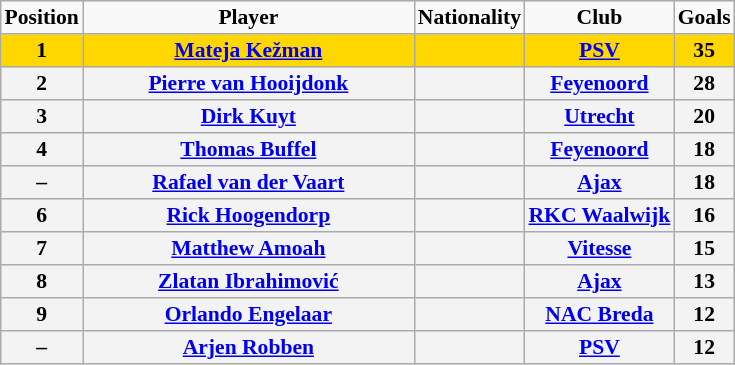<table border="2" cellpadding="2" cellspacing="0" style="margin: 0; background: #f9f9f9; border: 1px #aaa solid; border-collapse: collapse; font-size: 90%;">
<tr>
<th>Position</th>
<th style="width: 15em">Player</th>
<th>Nationality</th>
<th>Club</th>
<th>Goals</th>
</tr>
<tr>
<th bgcolor="gold">1</th>
<th bgcolor="gold"><a href='#'>Mateja Kežman</a></th>
<th bgcolor="gold"></th>
<th bgcolor="gold"><a href='#'>PSV</a></th>
<th bgcolor="gold">35</th>
</tr>
<tr>
<th bgcolor="F3F3F3">2</th>
<th bgcolor="F3F3F3"><a href='#'>Pierre van Hooijdonk</a></th>
<th bgcolor="F3F3F3"></th>
<th bgcolor="F3F3F3"><a href='#'>Feyenoord</a></th>
<th bgcolor="F3F3F3">28</th>
</tr>
<tr>
<th bgcolor="F3F3F3">3</th>
<th bgcolor="F3F3F3"><a href='#'>Dirk Kuyt</a></th>
<th bgcolor="F3F3F3"></th>
<th bgcolor="F3F3F3"><a href='#'>Utrecht</a></th>
<th bgcolor="F3F3F3">20</th>
</tr>
<tr>
<th bgcolor="F3F3F3">4</th>
<th bgcolor="F3F3F3"><a href='#'>Thomas Buffel</a></th>
<th bgcolor="F3F3F3"></th>
<th bgcolor="F3F3F3"><a href='#'>Feyenoord</a></th>
<th bgcolor="F3F3F3">18</th>
</tr>
<tr>
<th bgcolor="F3F3F3">–</th>
<th bgcolor="F3F3F3"><a href='#'>Rafael van der Vaart</a></th>
<th bgcolor="F3F3F3"></th>
<th bgcolor="F3F3F3"><a href='#'>Ajax</a></th>
<th bgcolor="F3F3F3">18</th>
</tr>
<tr>
<th bgcolor="F3F3F3">6</th>
<th bgcolor="F3F3F3"><a href='#'>Rick Hoogendorp</a></th>
<th bgcolor="F3F3F3"></th>
<th bgcolor="F3F3F3"><a href='#'>RKC Waalwijk</a></th>
<th bgcolor="F3F3F3">16</th>
</tr>
<tr>
<th bgcolor="F3F3F3">7</th>
<th bgcolor="F3F3F3"><a href='#'>Matthew Amoah</a></th>
<th bgcolor="F3F3F3"></th>
<th bgcolor="F3F3F3"><a href='#'>Vitesse</a></th>
<th bgcolor="F3F3F3">15</th>
</tr>
<tr>
<th bgcolor="F3F3F3">8</th>
<th bgcolor="F3F3F3"><a href='#'>Zlatan Ibrahimović</a></th>
<th bgcolor="F3F3F3"></th>
<th bgcolor="F3F3F3"><a href='#'>Ajax</a></th>
<th bgcolor="F3F3F3">13</th>
</tr>
<tr>
<th bgcolor="F3F3F3">9</th>
<th bgcolor="F3F3F3"><a href='#'>Orlando Engelaar</a></th>
<th bgcolor="F3F3F3"></th>
<th bgcolor="F3F3F3"><a href='#'>NAC Breda</a></th>
<th bgcolor="F3F3F3">12</th>
</tr>
<tr>
<th bgcolor="F3F3F3">–</th>
<th bgcolor="F3F3F3"><a href='#'>Arjen Robben</a></th>
<th bgcolor="F3F3F3"></th>
<th bgcolor="F3F3F3"><a href='#'>PSV</a></th>
<th bgcolor="F3F3F3">12</th>
</tr>
</table>
